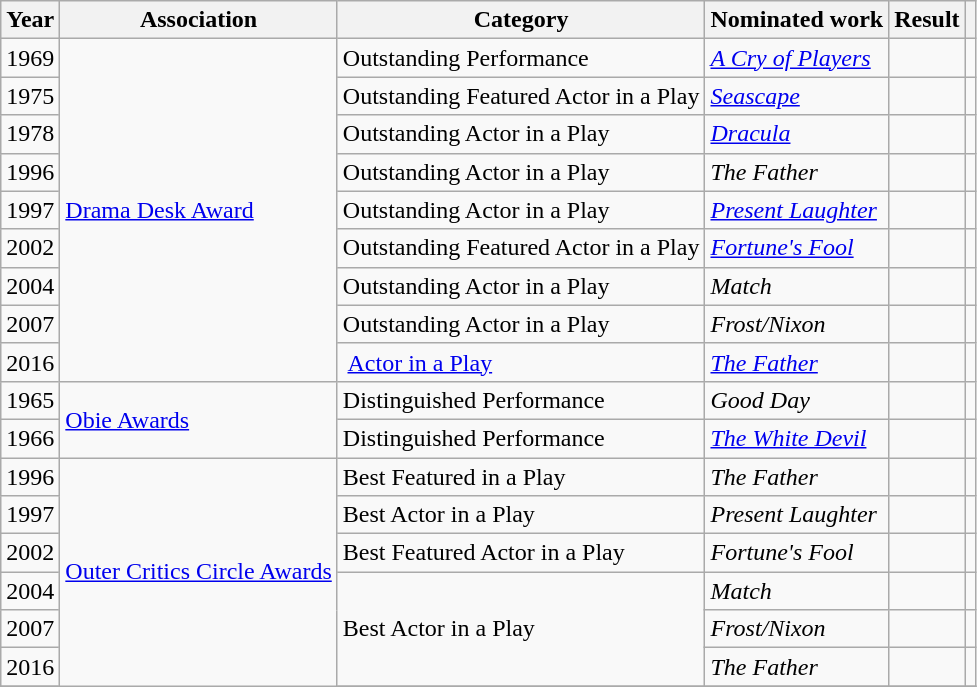<table class="wikitable sortable">
<tr>
<th>Year</th>
<th>Association</th>
<th>Category</th>
<th>Nominated work</th>
<th>Result</th>
<th class=unsortable></th>
</tr>
<tr>
<td>1969</td>
<td rowspan=9><a href='#'>Drama Desk Award</a></td>
<td>Outstanding Performance</td>
<td><em><a href='#'>A Cry of Players</a></em></td>
<td></td>
<td></td>
</tr>
<tr>
<td>1975</td>
<td>Outstanding Featured Actor in a Play</td>
<td><em><a href='#'>Seascape</a></em></td>
<td></td>
<td></td>
</tr>
<tr>
<td>1978</td>
<td>Outstanding Actor in a Play</td>
<td><em><a href='#'>Dracula</a></em></td>
<td></td>
<td></td>
</tr>
<tr>
<td>1996</td>
<td>Outstanding Actor in a Play</td>
<td><em>The Father</em></td>
<td></td>
<td></td>
</tr>
<tr>
<td>1997</td>
<td>Outstanding Actor in a Play</td>
<td><em><a href='#'>Present Laughter</a></em></td>
<td></td>
<td></td>
</tr>
<tr>
<td>2002</td>
<td>Outstanding Featured Actor in a Play</td>
<td><em><a href='#'>Fortune's Fool</a></em></td>
<td></td>
<td></td>
</tr>
<tr>
<td>2004</td>
<td>Outstanding Actor in a Play</td>
<td><em>Match</em></td>
<td></td>
<td></td>
</tr>
<tr>
<td>2007</td>
<td>Outstanding Actor in a Play</td>
<td><em>Frost/Nixon</em></td>
<td></td>
<td></td>
</tr>
<tr>
<td>2016</td>
<td> <a href='#'>Actor in a Play</a></td>
<td><em><a href='#'>The Father</a></em></td>
<td></td>
<td></td>
</tr>
<tr>
<td>1965</td>
<td rowspan=2><a href='#'>Obie Awards</a></td>
<td>Distinguished Performance</td>
<td><em>Good Day</em></td>
<td></td>
<td></td>
</tr>
<tr>
<td>1966</td>
<td>Distinguished Performance</td>
<td><em><a href='#'>The White Devil</a></em></td>
<td></td>
<td></td>
</tr>
<tr>
<td>1996</td>
<td rowspan=7><a href='#'>Outer Critics Circle Awards</a></td>
<td>Best Featured in a Play</td>
<td><em>The Father</em></td>
<td></td>
<td></td>
</tr>
<tr>
<td>1997</td>
<td>Best Actor in a Play</td>
<td><em>Present Laughter</em></td>
<td></td>
<td></td>
</tr>
<tr>
<td>2002</td>
<td>Best Featured Actor in a Play</td>
<td><em>Fortune's Fool</em></td>
<td></td>
<td></td>
</tr>
<tr>
<td>2004</td>
<td rowspan=3>Best Actor in a Play</td>
<td><em>Match</em></td>
<td></td>
<td></td>
</tr>
<tr>
<td>2007</td>
<td><em>Frost/Nixon</em></td>
<td></td>
<td></td>
</tr>
<tr>
<td>2016</td>
<td><em>The Father</em></td>
<td></td>
<td></td>
</tr>
<tr>
</tr>
</table>
